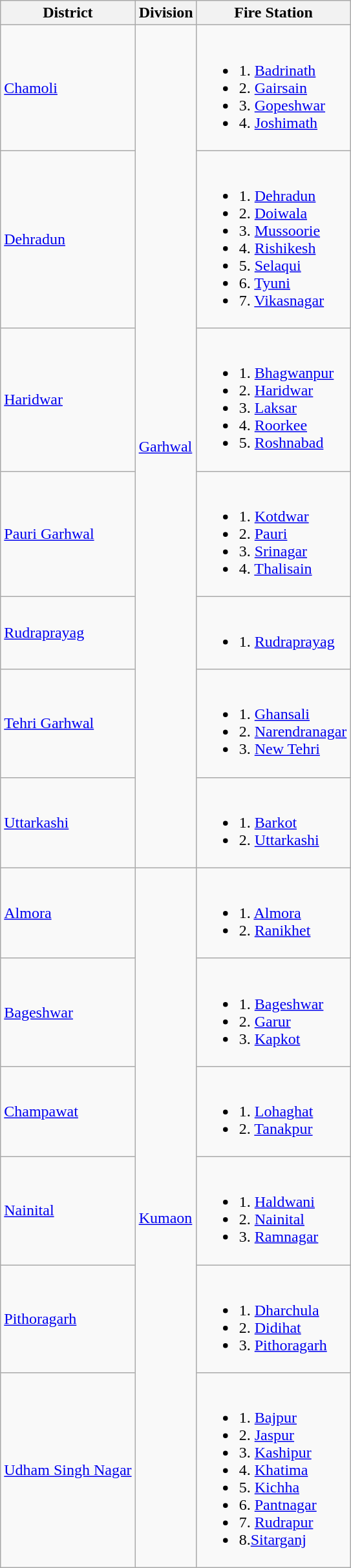<table class="wikitable sortable">
<tr>
<th>District</th>
<th>Division</th>
<th>Fire Station</th>
</tr>
<tr valign=center>
<td><a href='#'>Chamoli</a></td>
<td rowspan="7"><a href='#'>Garhwal</a></td>
<td align=left><br><ul><li>1. <a href='#'>Badrinath</a></li><li>2. <a href='#'>Gairsain</a></li><li>3. <a href='#'>Gopeshwar</a></li><li>4. <a href='#'>Joshimath</a></li></ul></td>
</tr>
<tr valign=center>
<td><a href='#'>Dehradun</a></td>
<td align=left><br><ul><li>1. <a href='#'>Dehradun</a></li><li>2. <a href='#'>Doiwala</a></li><li>3. <a href='#'>Mussoorie</a></li><li>4. <a href='#'>Rishikesh</a></li><li>5. <a href='#'>Selaqui</a></li><li>6. <a href='#'>Tyuni</a></li><li>7. <a href='#'>Vikasnagar</a></li></ul></td>
</tr>
<tr valign=center>
<td><a href='#'>Haridwar</a></td>
<td align=left><br><ul><li>1. <a href='#'>Bhagwanpur</a></li><li>2. <a href='#'>Haridwar</a></li><li>3. <a href='#'>Laksar</a></li><li>4. <a href='#'>Roorkee</a></li><li>5. <a href='#'>Roshnabad</a></li></ul></td>
</tr>
<tr valign=center>
<td><a href='#'>Pauri Garhwal</a></td>
<td align=left><br><ul><li>1. <a href='#'>Kotdwar</a></li><li>2. <a href='#'>Pauri</a></li><li>3. <a href='#'>Srinagar</a></li><li>4. <a href='#'>Thalisain</a></li></ul></td>
</tr>
<tr valign=center>
<td><a href='#'>Rudraprayag</a></td>
<td align=left><br><ul><li>1. <a href='#'>Rudraprayag</a></li></ul></td>
</tr>
<tr valign=center>
<td><a href='#'>Tehri Garhwal</a></td>
<td align=left><br><ul><li>1. <a href='#'>Ghansali</a></li><li>2. <a href='#'>Narendranagar</a></li><li>3. <a href='#'>New Tehri</a></li></ul></td>
</tr>
<tr valign=center>
<td><a href='#'>Uttarkashi</a></td>
<td align=left><br><ul><li>1. <a href='#'>Barkot</a></li><li>2. <a href='#'>Uttarkashi</a></li></ul></td>
</tr>
<tr valign=center>
<td><a href='#'>Almora</a></td>
<td rowspan="6"><a href='#'>Kumaon</a></td>
<td align=left><br><ul><li>1. <a href='#'>Almora</a></li><li>2. <a href='#'>Ranikhet</a></li></ul></td>
</tr>
<tr valign=center>
<td><a href='#'>Bageshwar</a></td>
<td align=left><br><ul><li>1. <a href='#'>Bageshwar</a></li><li>2. <a href='#'>Garur</a></li><li>3. <a href='#'>Kapkot</a></li></ul></td>
</tr>
<tr valign=center>
<td><a href='#'>Champawat</a></td>
<td align=left><br><ul><li>1. <a href='#'>Lohaghat</a></li><li>2. <a href='#'>Tanakpur</a></li></ul></td>
</tr>
<tr valign=center>
<td><a href='#'>Nainital</a></td>
<td align=left><br><ul><li>1. <a href='#'>Haldwani</a></li><li>2. <a href='#'>Nainital</a></li><li>3. <a href='#'>Ramnagar</a></li></ul></td>
</tr>
<tr valign=center>
<td><a href='#'>Pithoragarh</a></td>
<td align=left><br><ul><li>1. <a href='#'>Dharchula</a></li><li>2. <a href='#'>Didihat</a></li><li>3. <a href='#'>Pithoragarh</a></li></ul></td>
</tr>
<tr valign=center>
<td><a href='#'>Udham Singh Nagar</a></td>
<td align=left><br><ul><li>1. <a href='#'>Bajpur</a></li><li>2. <a href='#'>Jaspur</a></li><li>3. <a href='#'>Kashipur</a></li><li>4. <a href='#'>Khatima</a></li><li>5. <a href='#'>Kichha</a></li><li>6. <a href='#'>Pantnagar</a></li><li>7. <a href='#'>Rudrapur</a></li><li>8.<a href='#'>Sitarganj</a></li></ul></td>
</tr>
</table>
